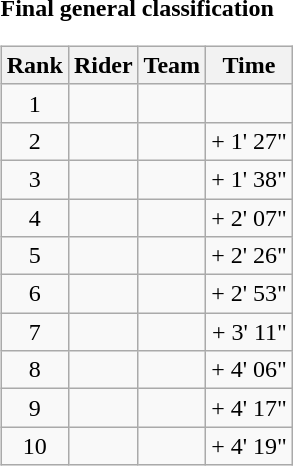<table>
<tr>
<td><strong>Final general classification</strong><br><table class="wikitable">
<tr>
<th scope="col">Rank</th>
<th scope="col">Rider</th>
<th scope="col">Team</th>
<th scope="col">Time</th>
</tr>
<tr>
<td style="text-align:center;">1</td>
<td></td>
<td></td>
<td style="text-align:right;"></td>
</tr>
<tr>
<td style="text-align:center;">2</td>
<td></td>
<td></td>
<td style="text-align:right;">+ 1' 27"</td>
</tr>
<tr>
<td style="text-align:center;">3</td>
<td></td>
<td></td>
<td style="text-align:right;">+ 1' 38"</td>
</tr>
<tr>
<td style="text-align:center;">4</td>
<td></td>
<td></td>
<td style="text-align:right;">+ 2' 07"</td>
</tr>
<tr>
<td style="text-align:center;">5</td>
<td></td>
<td></td>
<td style="text-align:right;">+ 2' 26"</td>
</tr>
<tr>
<td style="text-align:center;">6</td>
<td></td>
<td></td>
<td style="text-align:right;">+ 2' 53"</td>
</tr>
<tr>
<td style="text-align:center;">7</td>
<td></td>
<td></td>
<td style="text-align:right;">+ 3' 11"</td>
</tr>
<tr>
<td style="text-align:center;">8</td>
<td></td>
<td></td>
<td style="text-align:right;">+ 4' 06"</td>
</tr>
<tr>
<td style="text-align:center;">9</td>
<td></td>
<td></td>
<td style="text-align:right;">+ 4' 17"</td>
</tr>
<tr>
<td style="text-align:center;">10</td>
<td></td>
<td></td>
<td style="text-align:right;">+ 4' 19"</td>
</tr>
</table>
</td>
</tr>
</table>
